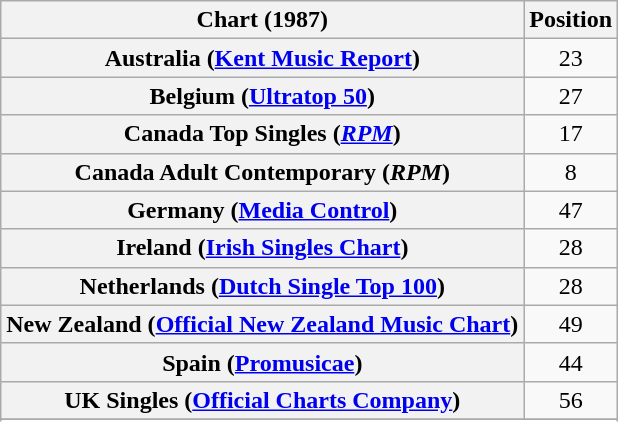<table class="wikitable sortable plainrowheaders" style="text-align:center">
<tr>
<th>Chart (1987)</th>
<th>Position</th>
</tr>
<tr>
<th scope="row">Australia (<a href='#'>Kent Music Report</a>)</th>
<td>23</td>
</tr>
<tr>
<th scope="row">Belgium (<a href='#'>Ultratop 50</a>)</th>
<td>27</td>
</tr>
<tr>
<th scope="row">Canada Top Singles (<em><a href='#'>RPM</a></em>)</th>
<td>17</td>
</tr>
<tr>
<th scope="row">Canada Adult Contemporary (<em>RPM</em>)</th>
<td>8</td>
</tr>
<tr>
<th scope="row">Germany (<a href='#'>Media Control</a>)</th>
<td>47</td>
</tr>
<tr>
<th scope="row"">Ireland (<a href='#'>Irish Singles Chart</a>)</th>
<td>28</td>
</tr>
<tr>
<th scope="row">Netherlands (<a href='#'>Dutch Single Top 100</a>)</th>
<td>28</td>
</tr>
<tr>
<th scope="row">New Zealand (<a href='#'>Official New Zealand Music Chart</a>)</th>
<td>49</td>
</tr>
<tr>
<th scope="row">Spain (<a href='#'>Promusicae</a>)</th>
<td>44</td>
</tr>
<tr>
<th scope="row">UK Singles (<a href='#'>Official Charts Company</a>)</th>
<td>56</td>
</tr>
<tr>
</tr>
<tr>
</tr>
<tr>
</tr>
<tr>
</tr>
</table>
